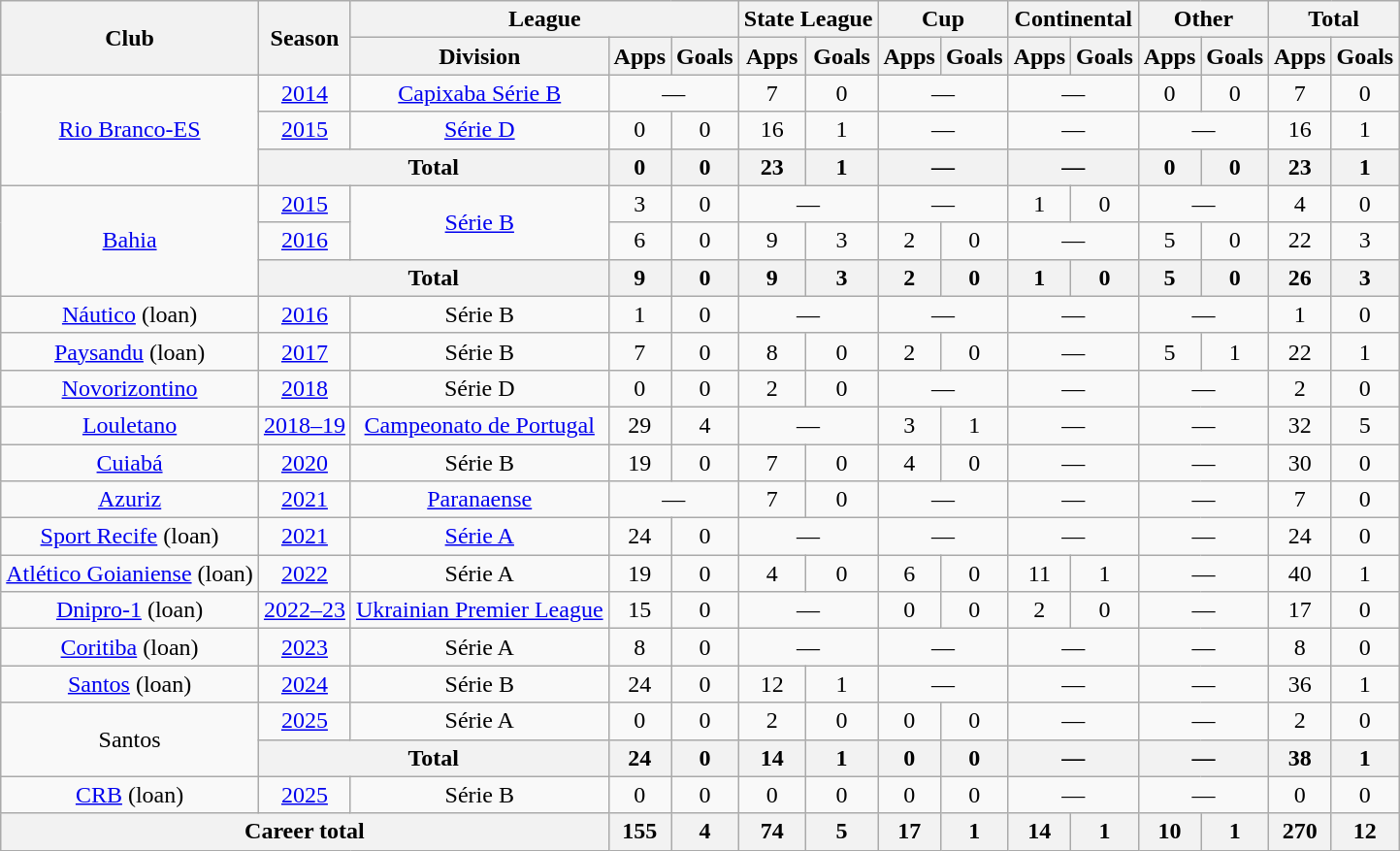<table class="wikitable" style="text-align: center;">
<tr>
<th rowspan="2">Club</th>
<th rowspan="2">Season</th>
<th colspan="3">League</th>
<th colspan="2">State League</th>
<th colspan="2">Cup</th>
<th colspan="2">Continental</th>
<th colspan="2">Other</th>
<th colspan="2">Total</th>
</tr>
<tr>
<th>Division</th>
<th>Apps</th>
<th>Goals</th>
<th>Apps</th>
<th>Goals</th>
<th>Apps</th>
<th>Goals</th>
<th>Apps</th>
<th>Goals</th>
<th>Apps</th>
<th>Goals</th>
<th>Apps</th>
<th>Goals</th>
</tr>
<tr>
<td rowspan="3" valign="center"><a href='#'>Rio Branco-ES</a></td>
<td><a href='#'>2014</a></td>
<td><a href='#'>Capixaba Série B</a></td>
<td colspan="2">—</td>
<td>7</td>
<td>0</td>
<td colspan="2">—</td>
<td colspan="2">—</td>
<td>0</td>
<td>0</td>
<td>7</td>
<td>0</td>
</tr>
<tr>
<td><a href='#'>2015</a></td>
<td><a href='#'>Série D</a></td>
<td>0</td>
<td>0</td>
<td>16</td>
<td>1</td>
<td colspan="2">—</td>
<td colspan="2">—</td>
<td colspan="2">—</td>
<td>16</td>
<td>1</td>
</tr>
<tr>
<th colspan="2">Total</th>
<th>0</th>
<th>0</th>
<th>23</th>
<th>1</th>
<th colspan="2">—</th>
<th colspan="2">—</th>
<th>0</th>
<th>0</th>
<th>23</th>
<th>1</th>
</tr>
<tr>
<td rowspan="3" valign="center"><a href='#'>Bahia</a></td>
<td><a href='#'>2015</a></td>
<td rowspan="2"><a href='#'>Série B</a></td>
<td>3</td>
<td>0</td>
<td colspan="2">—</td>
<td colspan="2">—</td>
<td>1</td>
<td>0</td>
<td colspan="2">—</td>
<td>4</td>
<td>0</td>
</tr>
<tr>
<td><a href='#'>2016</a></td>
<td>6</td>
<td>0</td>
<td>9</td>
<td>3</td>
<td>2</td>
<td>0</td>
<td colspan="2">—</td>
<td>5</td>
<td>0</td>
<td>22</td>
<td>3</td>
</tr>
<tr>
<th colspan="2">Total</th>
<th>9</th>
<th>0</th>
<th>9</th>
<th>3</th>
<th>2</th>
<th>0</th>
<th>1</th>
<th>0</th>
<th>5</th>
<th>0</th>
<th>26</th>
<th>3</th>
</tr>
<tr>
<td valign="center"><a href='#'>Náutico</a> (loan)</td>
<td><a href='#'>2016</a></td>
<td>Série B</td>
<td>1</td>
<td>0</td>
<td colspan="2">—</td>
<td colspan="2">—</td>
<td colspan="2">—</td>
<td colspan="2">—</td>
<td>1</td>
<td>0</td>
</tr>
<tr>
<td valign="center"><a href='#'>Paysandu</a> (loan)</td>
<td><a href='#'>2017</a></td>
<td>Série B</td>
<td>7</td>
<td>0</td>
<td>8</td>
<td>0</td>
<td>2</td>
<td>0</td>
<td colspan="2">—</td>
<td>5</td>
<td>1</td>
<td>22</td>
<td>1</td>
</tr>
<tr>
<td valign="center"><a href='#'>Novorizontino</a></td>
<td><a href='#'>2018</a></td>
<td>Série D</td>
<td>0</td>
<td>0</td>
<td>2</td>
<td>0</td>
<td colspan="2">—</td>
<td colspan="2">—</td>
<td colspan="2">—</td>
<td>2</td>
<td>0</td>
</tr>
<tr>
<td valign="center"><a href='#'>Louletano</a></td>
<td><a href='#'>2018–19</a></td>
<td><a href='#'>Campeonato de Portugal</a></td>
<td>29</td>
<td>4</td>
<td colspan="2">—</td>
<td>3</td>
<td>1</td>
<td colspan="2">—</td>
<td colspan="2">—</td>
<td>32</td>
<td>5</td>
</tr>
<tr>
<td valign="center"><a href='#'>Cuiabá</a></td>
<td><a href='#'>2020</a></td>
<td>Série B</td>
<td>19</td>
<td>0</td>
<td>7</td>
<td>0</td>
<td>4</td>
<td>0</td>
<td colspan="2">—</td>
<td colspan="2">—</td>
<td>30</td>
<td>0</td>
</tr>
<tr>
<td valign="center"><a href='#'>Azuriz</a></td>
<td><a href='#'>2021</a></td>
<td><a href='#'>Paranaense</a></td>
<td colspan="2">—</td>
<td>7</td>
<td>0</td>
<td colspan="2">—</td>
<td colspan="2">—</td>
<td colspan="2">—</td>
<td>7</td>
<td>0</td>
</tr>
<tr>
<td valign="center"><a href='#'>Sport Recife</a> (loan)</td>
<td><a href='#'>2021</a></td>
<td><a href='#'>Série A</a></td>
<td>24</td>
<td>0</td>
<td colspan="2">—</td>
<td colspan="2">—</td>
<td colspan="2">—</td>
<td colspan="2">—</td>
<td>24</td>
<td>0</td>
</tr>
<tr>
<td valign="center"><a href='#'>Atlético Goianiense</a> (loan)</td>
<td><a href='#'>2022</a></td>
<td>Série A</td>
<td>19</td>
<td>0</td>
<td>4</td>
<td>0</td>
<td>6</td>
<td>0</td>
<td>11</td>
<td>1</td>
<td colspan="2">—</td>
<td>40</td>
<td>1</td>
</tr>
<tr>
<td valign="center"><a href='#'>Dnipro-1</a> (loan)</td>
<td><a href='#'>2022–23</a></td>
<td><a href='#'>Ukrainian Premier League</a></td>
<td>15</td>
<td>0</td>
<td colspan="2">—</td>
<td>0</td>
<td>0</td>
<td>2</td>
<td>0</td>
<td colspan="2">—</td>
<td>17</td>
<td>0</td>
</tr>
<tr>
<td valign="center"><a href='#'>Coritiba</a> (loan)</td>
<td><a href='#'>2023</a></td>
<td>Série A</td>
<td>8</td>
<td>0</td>
<td colspan="2">—</td>
<td colspan="2">—</td>
<td colspan="2">—</td>
<td colspan="2">—</td>
<td>8</td>
<td>0</td>
</tr>
<tr>
<td valign="center"><a href='#'>Santos</a> (loan)</td>
<td><a href='#'>2024</a></td>
<td>Série B</td>
<td>24</td>
<td>0</td>
<td>12</td>
<td>1</td>
<td colspan="2">—</td>
<td colspan="2">—</td>
<td colspan="2">—</td>
<td>36</td>
<td>1</td>
</tr>
<tr>
<td rowspan="2" valign="center">Santos</td>
<td><a href='#'>2025</a></td>
<td>Série A</td>
<td>0</td>
<td>0</td>
<td>2</td>
<td>0</td>
<td>0</td>
<td>0</td>
<td colspan="2">—</td>
<td colspan="2">—</td>
<td>2</td>
<td>0</td>
</tr>
<tr>
<th colspan="2">Total</th>
<th>24</th>
<th>0</th>
<th>14</th>
<th>1</th>
<th>0</th>
<th>0</th>
<th colspan="2">—</th>
<th colspan="2">—</th>
<th>38</th>
<th>1</th>
</tr>
<tr>
<td valign="center"><a href='#'>CRB</a> (loan)</td>
<td><a href='#'>2025</a></td>
<td>Série B</td>
<td>0</td>
<td>0</td>
<td>0</td>
<td>0</td>
<td>0</td>
<td>0</td>
<td colspan="2">—</td>
<td colspan="2">—</td>
<td>0</td>
<td>0</td>
</tr>
<tr>
<th colspan="3"><strong>Career total</strong></th>
<th>155</th>
<th>4</th>
<th>74</th>
<th>5</th>
<th>17</th>
<th>1</th>
<th>14</th>
<th>1</th>
<th>10</th>
<th>1</th>
<th>270</th>
<th>12</th>
</tr>
</table>
